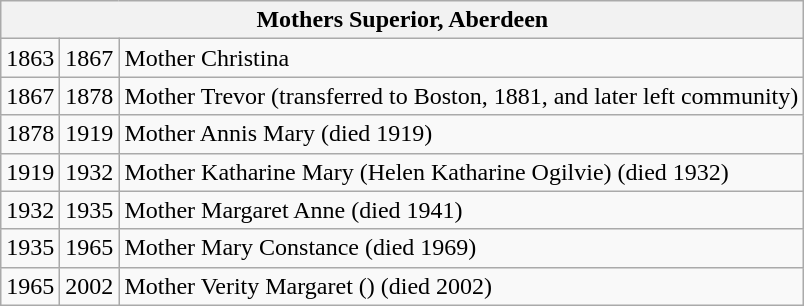<table class="wikitable">
<tr>
<th colspan="3">Mothers Superior, Aberdeen</th>
</tr>
<tr>
<td>1863</td>
<td>1867</td>
<td>Mother Christina</td>
</tr>
<tr>
<td>1867</td>
<td>1878</td>
<td>Mother Trevor (transferred to Boston, 1881, and later left community)</td>
</tr>
<tr>
<td>1878</td>
<td>1919</td>
<td>Mother Annis Mary (died 1919)</td>
</tr>
<tr>
<td>1919</td>
<td>1932</td>
<td>Mother Katharine Mary (Helen Katharine Ogilvie) (died 1932)</td>
</tr>
<tr>
<td>1932</td>
<td>1935</td>
<td>Mother Margaret Anne (died 1941)</td>
</tr>
<tr>
<td>1935</td>
<td>1965</td>
<td>Mother Mary Constance (died 1969)</td>
</tr>
<tr>
<td>1965</td>
<td>2002</td>
<td>Mother Verity Margaret () (died 2002)</td>
</tr>
</table>
